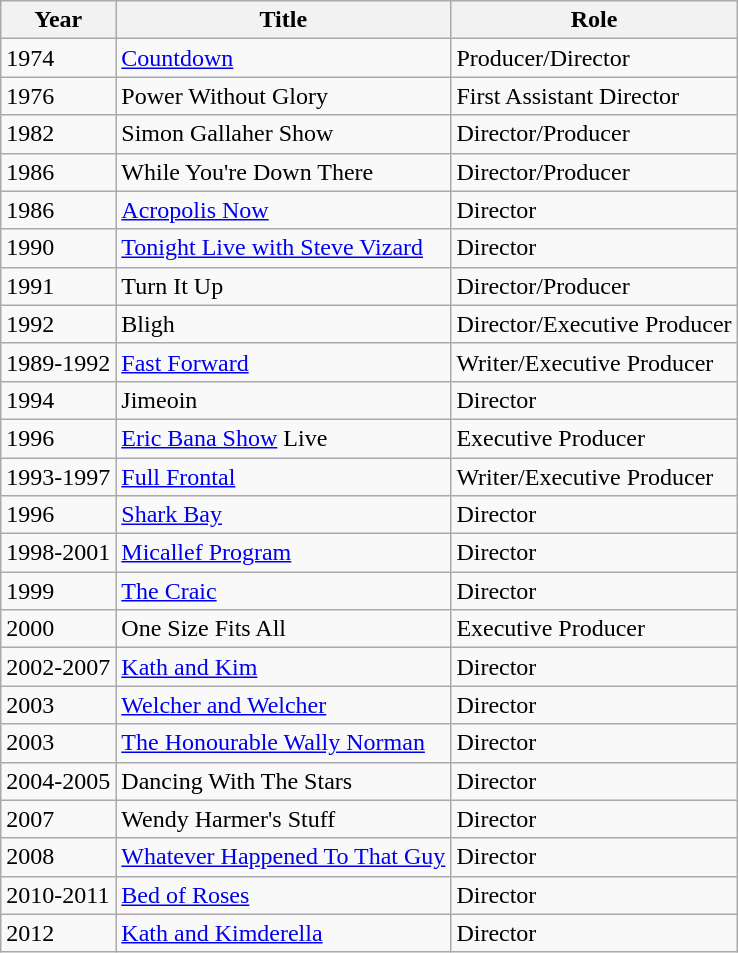<table class="wikitable">
<tr>
<th>Year</th>
<th>Title</th>
<th>Role</th>
</tr>
<tr>
<td>1974</td>
<td><a href='#'>Countdown</a></td>
<td>Producer/Director</td>
</tr>
<tr>
<td>1976</td>
<td>Power Without Glory</td>
<td>First Assistant Director</td>
</tr>
<tr>
<td>1982</td>
<td>Simon Gallaher Show</td>
<td>Director/Producer</td>
</tr>
<tr>
<td>1986</td>
<td>While You're Down There</td>
<td>Director/Producer</td>
</tr>
<tr>
<td>1986</td>
<td><a href='#'>Acropolis Now</a></td>
<td>Director</td>
</tr>
<tr>
<td>1990</td>
<td><a href='#'>Tonight Live with Steve Vizard</a></td>
<td>Director</td>
</tr>
<tr>
<td>1991</td>
<td>Turn It Up</td>
<td>Director/Producer</td>
</tr>
<tr>
<td>1992</td>
<td>Bligh</td>
<td>Director/Executive Producer</td>
</tr>
<tr>
<td>1989-1992</td>
<td><a href='#'>Fast Forward</a></td>
<td>Writer/Executive Producer</td>
</tr>
<tr>
<td>1994</td>
<td>Jimeoin</td>
<td>Director</td>
</tr>
<tr>
<td>1996</td>
<td><a href='#'>Eric Bana Show</a> Live</td>
<td>Executive Producer</td>
</tr>
<tr>
<td>1993-1997</td>
<td><a href='#'>Full Frontal</a></td>
<td>Writer/Executive Producer</td>
</tr>
<tr>
<td>1996</td>
<td><a href='#'>Shark Bay</a></td>
<td>Director</td>
</tr>
<tr>
<td>1998-2001</td>
<td><a href='#'>Micallef Program</a></td>
<td>Director</td>
</tr>
<tr>
<td>1999</td>
<td><a href='#'>The Craic</a></td>
<td>Director</td>
</tr>
<tr>
<td>2000</td>
<td>One Size Fits All</td>
<td>Executive Producer</td>
</tr>
<tr>
<td>2002-2007</td>
<td><a href='#'>Kath and Kim</a></td>
<td>Director</td>
</tr>
<tr>
<td>2003</td>
<td><a href='#'>Welcher and Welcher</a></td>
<td>Director</td>
</tr>
<tr>
<td>2003</td>
<td><a href='#'>The Honourable Wally Norman</a></td>
<td>Director</td>
</tr>
<tr>
<td>2004-2005</td>
<td>Dancing With The Stars</td>
<td>Director</td>
</tr>
<tr>
<td>2007</td>
<td>Wendy Harmer's Stuff</td>
<td>Director</td>
</tr>
<tr>
<td>2008</td>
<td><a href='#'>Whatever Happened To That Guy</a></td>
<td>Director</td>
</tr>
<tr>
<td>2010-2011</td>
<td><a href='#'>Bed of Roses</a></td>
<td>Director</td>
</tr>
<tr>
<td>2012</td>
<td><a href='#'>Kath and Kimderella</a></td>
<td>Director</td>
</tr>
</table>
